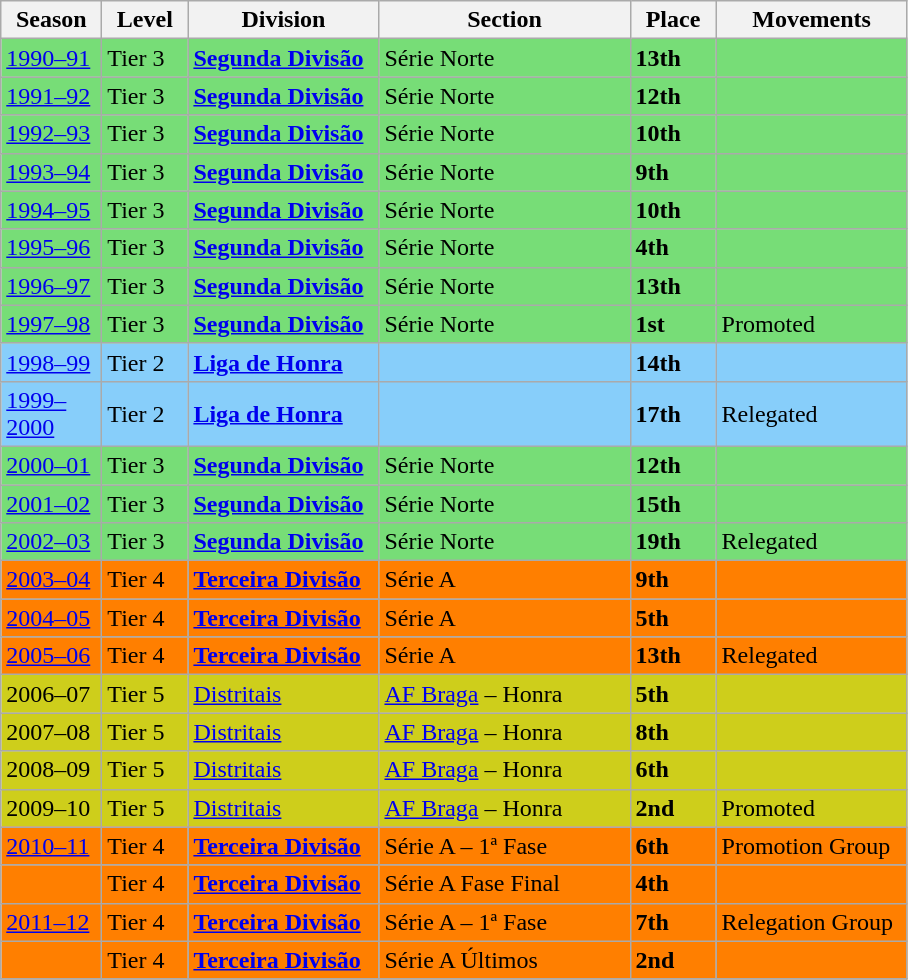<table class="wikitable" style="text-align: left;">
<tr>
<th style="width: 60px;"><strong>Season</strong></th>
<th style="width: 50px;"><strong>Level</strong></th>
<th style="width: 120px;"><strong>Division</strong></th>
<th style="width: 160px;"><strong>Section</strong></th>
<th style="width: 50px;"><strong>Place</strong></th>
<th style="width: 120px;"><strong>Movements</strong></th>
</tr>
<tr>
<td style="background:#77DD77;"><a href='#'>1990–91</a></td>
<td style="background:#77DD77;">Tier 3</td>
<td style="background:#77DD77;"><strong><a href='#'>Segunda Divisão</a></strong></td>
<td style="background:#77DD77;">Série Norte</td>
<td style="background:#77DD77;"><strong>13th</strong></td>
<td style="background:#77DD77;"></td>
</tr>
<tr>
<td style="background:#77DD77;"><a href='#'>1991–92</a></td>
<td style="background:#77DD77;">Tier 3</td>
<td style="background:#77DD77;"><strong><a href='#'>Segunda Divisão</a></strong></td>
<td style="background:#77DD77;">Série Norte</td>
<td style="background:#77DD77;"><strong>12th</strong></td>
<td style="background:#77DD77;"></td>
</tr>
<tr>
<td style="background:#77DD77;"><a href='#'>1992–93</a></td>
<td style="background:#77DD77;">Tier 3</td>
<td style="background:#77DD77;"><strong><a href='#'>Segunda Divisão</a></strong></td>
<td style="background:#77DD77;">Série Norte</td>
<td style="background:#77DD77;"><strong>10th</strong></td>
<td style="background:#77DD77;"></td>
</tr>
<tr>
<td style="background:#77DD77;"><a href='#'>1993–94</a></td>
<td style="background:#77DD77;">Tier 3</td>
<td style="background:#77DD77;"><strong><a href='#'>Segunda Divisão</a></strong></td>
<td style="background:#77DD77;">Série Norte</td>
<td style="background:#77DD77;"><strong>9th</strong></td>
<td style="background:#77DD77;"></td>
</tr>
<tr>
<td style="background:#77DD77;"><a href='#'>1994–95</a></td>
<td style="background:#77DD77;">Tier 3</td>
<td style="background:#77DD77;"><strong><a href='#'>Segunda Divisão</a></strong></td>
<td style="background:#77DD77;">Série Norte</td>
<td style="background:#77DD77;"><strong>10th</strong></td>
<td style="background:#77DD77;"></td>
</tr>
<tr>
<td style="background:#77DD77;"><a href='#'>1995–96</a></td>
<td style="background:#77DD77;">Tier 3</td>
<td style="background:#77DD77;"><strong><a href='#'>Segunda Divisão</a></strong></td>
<td style="background:#77DD77;">Série Norte</td>
<td style="background:#77DD77;"><strong>4th</strong></td>
<td style="background:#77DD77;"></td>
</tr>
<tr>
<td style="background:#77DD77;"><a href='#'>1996–97</a></td>
<td style="background:#77DD77;">Tier 3</td>
<td style="background:#77DD77;"><strong><a href='#'>Segunda Divisão</a></strong></td>
<td style="background:#77DD77;">Série Norte</td>
<td style="background:#77DD77;"><strong>13th</strong></td>
<td style="background:#77DD77;"></td>
</tr>
<tr>
<td style="background:#77DD77;"><a href='#'>1997–98</a></td>
<td style="background:#77DD77;">Tier 3</td>
<td style="background:#77DD77;"><strong><a href='#'>Segunda Divisão</a></strong></td>
<td style="background:#77DD77;">Série Norte</td>
<td style="background:#77DD77;"><strong>1st</strong></td>
<td style="background:#77DD77;">Promoted</td>
</tr>
<tr>
<td style="background:#87CEFA;"><a href='#'>1998–99</a></td>
<td style="background:#87CEFA;">Tier 2</td>
<td style="background:#87CEFA;"><strong><a href='#'>Liga de Honra</a></strong></td>
<td style="background:#87CEFA;"></td>
<td style="background:#87CEFA;"><strong>14th</strong></td>
<td style="background:#87CEFA;"></td>
</tr>
<tr>
<td style="background:#87CEFA;"><a href='#'>1999–2000</a></td>
<td style="background:#87CEFA;">Tier 2</td>
<td style="background:#87CEFA;"><strong><a href='#'>Liga de Honra</a></strong></td>
<td style="background:#87CEFA;"></td>
<td style="background:#87CEFA;"><strong>17th</strong></td>
<td style="background:#87CEFA;">Relegated</td>
</tr>
<tr>
<td style="background:#77DD77;"><a href='#'>2000–01</a></td>
<td style="background:#77DD77;">Tier 3</td>
<td style="background:#77DD77;"><strong><a href='#'>Segunda Divisão</a></strong></td>
<td style="background:#77DD77;">Série Norte</td>
<td style="background:#77DD77;"><strong>12th</strong></td>
<td style="background:#77DD77;"></td>
</tr>
<tr>
<td style="background:#77DD77;"><a href='#'>2001–02</a></td>
<td style="background:#77DD77;">Tier 3</td>
<td style="background:#77DD77;"><strong><a href='#'>Segunda Divisão</a></strong></td>
<td style="background:#77DD77;">Série Norte</td>
<td style="background:#77DD77;"><strong>15th</strong></td>
<td style="background:#77DD77;"></td>
</tr>
<tr>
<td style="background:#77DD77;"><a href='#'>2002–03</a></td>
<td style="background:#77DD77;">Tier 3</td>
<td style="background:#77DD77;"><strong><a href='#'>Segunda Divisão</a></strong></td>
<td style="background:#77DD77;">Série Norte</td>
<td style="background:#77DD77;"><strong>19th</strong></td>
<td style="background:#77DD77;">Relegated</td>
</tr>
<tr>
<td style="background:#FF7F00;"><a href='#'>2003–04</a></td>
<td style="background:#FF7F00;">Tier 4</td>
<td style="background:#FF7F00;"><strong><a href='#'>Terceira Divisão</a></strong></td>
<td style="background:#FF7F00;">Série A</td>
<td style="background:#FF7F00;"><strong>9th</strong></td>
<td style="background:#FF7F00;"></td>
</tr>
<tr>
<td style="background:#FF7F00;"><a href='#'>2004–05</a></td>
<td style="background:#FF7F00;">Tier 4</td>
<td style="background:#FF7F00;"><strong><a href='#'>Terceira Divisão</a></strong></td>
<td style="background:#FF7F00;">Série A</td>
<td style="background:#FF7F00;"><strong>5th</strong></td>
<td style="background:#FF7F00;"></td>
</tr>
<tr>
<td style="background:#FF7F00;"><a href='#'>2005–06</a></td>
<td style="background:#FF7F00;">Tier 4</td>
<td style="background:#FF7F00;"><strong><a href='#'>Terceira Divisão</a></strong></td>
<td style="background:#FF7F00;">Série A</td>
<td style="background:#FF7F00;"><strong>13th</strong></td>
<td style="background:#FF7F00;">Relegated</td>
</tr>
<tr>
<td style="background:#CECE1B;">2006–07</td>
<td style="background:#CECE1B;">Tier 5</td>
<td style="background:#CECE1B;"><a href='#'>Distritais</a></td>
<td style="background:#CECE1B;"><a href='#'>AF Braga</a> – Honra</td>
<td style="background:#CECE1B;"><strong>5th</strong></td>
<td style="background:#CECE1B;"></td>
</tr>
<tr>
<td style="background:#CECE1B;">2007–08</td>
<td style="background:#CECE1B;">Tier 5</td>
<td style="background:#CECE1B;"><a href='#'>Distritais</a></td>
<td style="background:#CECE1B;"><a href='#'>AF Braga</a> – Honra</td>
<td style="background:#CECE1B;"><strong>8th</strong></td>
<td style="background:#CECE1B;"></td>
</tr>
<tr>
<td style="background:#CECE1B;">2008–09</td>
<td style="background:#CECE1B;">Tier 5</td>
<td style="background:#CECE1B;"><a href='#'>Distritais</a></td>
<td style="background:#CECE1B;"><a href='#'>AF Braga</a> – Honra</td>
<td style="background:#CECE1B;"><strong>6th</strong></td>
<td style="background:#CECE1B;"></td>
</tr>
<tr>
<td style="background:#CECE1B;">2009–10</td>
<td style="background:#CECE1B;">Tier 5</td>
<td style="background:#CECE1B;"><a href='#'>Distritais</a></td>
<td style="background:#CECE1B;"><a href='#'>AF Braga</a> – Honra</td>
<td style="background:#CECE1B;"><strong>2nd</strong></td>
<td style="background:#CECE1B;">Promoted</td>
</tr>
<tr>
<td style="background:#FF7F00;"><a href='#'>2010–11</a></td>
<td style="background:#FF7F00;">Tier 4</td>
<td style="background:#FF7F00;"><strong><a href='#'>Terceira Divisão</a></strong></td>
<td style="background:#FF7F00;">Série A – 1ª Fase</td>
<td style="background:#FF7F00;"><strong>6th</strong></td>
<td style="background:#FF7F00;">Promotion Group</td>
</tr>
<tr>
<td style="background:#FF7F00;"></td>
<td style="background:#FF7F00;">Tier 4</td>
<td style="background:#FF7F00;"><strong><a href='#'>Terceira Divisão</a></strong></td>
<td style="background:#FF7F00;">Série A Fase Final</td>
<td style="background:#FF7F00;"><strong>4th</strong></td>
<td style="background:#FF7F00;"></td>
</tr>
<tr>
<td style="background:#FF7F00;"><a href='#'>2011–12</a></td>
<td style="background:#FF7F00;">Tier 4</td>
<td style="background:#FF7F00;"><strong><a href='#'>Terceira Divisão</a></strong></td>
<td style="background:#FF7F00;">Série A – 1ª Fase</td>
<td style="background:#FF7F00;"><strong>7th</strong></td>
<td style="background:#FF7F00;">Relegation Group</td>
</tr>
<tr>
<td style="background:#FF7F00;"></td>
<td style="background:#FF7F00;">Tier 4</td>
<td style="background:#FF7F00;"><strong><a href='#'>Terceira Divisão</a></strong></td>
<td style="background:#FF7F00;">Série A Últimos</td>
<td style="background:#FF7F00;"><strong>2nd</strong></td>
<td style="background:#FF7F00;"></td>
</tr>
<tr>
</tr>
</table>
